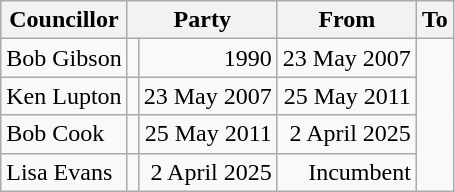<table class=wikitable>
<tr>
<th>Councillor</th>
<th colspan=2>Party</th>
<th>From</th>
<th>To</th>
</tr>
<tr>
<td>Bob Gibson</td>
<td></td>
<td align=right>1990</td>
<td align=right>23 May 2007</td>
</tr>
<tr>
<td>Ken Lupton</td>
<td></td>
<td align=right>23 May 2007</td>
<td align=right>25 May 2011</td>
</tr>
<tr>
<td>Bob Cook</td>
<td></td>
<td align=right>25 May 2011</td>
<td align=right>2 April 2025</td>
</tr>
<tr>
<td>Lisa Evans</td>
<td></td>
<td align=right>2 April 2025</td>
<td align=right>Incumbent</td>
</tr>
</table>
